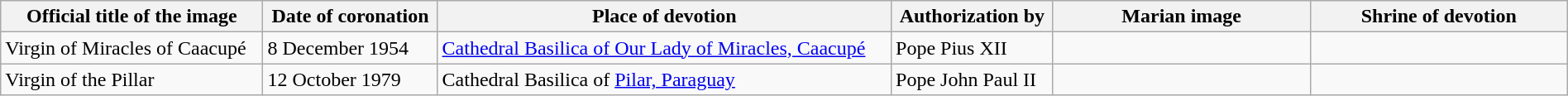<table class="wikitable sortable" width="100%">
<tr>
<th>Official title of the image</th>
<th data-sort-type="date">Date of coronation</th>
<th>Place of devotion</th>
<th>Authorization by</th>
<th width=200px class=unsortable>Marian image</th>
<th width=200px class=unsortable>Shrine of devotion</th>
</tr>
<tr>
<td>Virgin of Miracles of Caacupé</td>
<td>8 December 1954</td>
<td><a href='#'>Cathedral Basilica of Our Lady of Miracles, Caacupé</a></td>
<td>Pope Pius XII</td>
<td></td>
<td></td>
</tr>
<tr>
<td>Virgin of the Pillar</td>
<td>12 October 1979</td>
<td>Cathedral Basilica of <a href='#'>Pilar, Paraguay</a></td>
<td>Pope John Paul II</td>
<td></td>
<td></td>
</tr>
</table>
